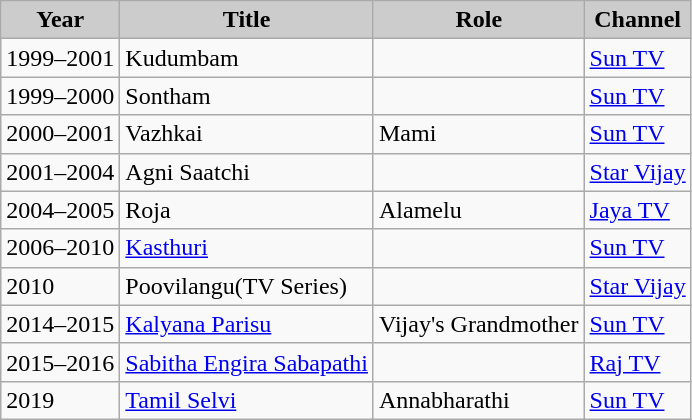<table class="wikitable">
<tr>
<th style="background:#ccc;">Year</th>
<th style="background:#ccc;">Title</th>
<th style="background:#ccc;">Role</th>
<th style="background:#ccc;">Channel</th>
</tr>
<tr>
<td>1999–2001</td>
<td>Kudumbam</td>
<td></td>
<td><a href='#'>Sun TV</a></td>
</tr>
<tr>
<td>1999–2000</td>
<td>Sontham</td>
<td></td>
<td><a href='#'>Sun TV</a></td>
</tr>
<tr>
<td>2000–2001</td>
<td>Vazhkai</td>
<td>Mami</td>
<td><a href='#'>Sun TV</a></td>
</tr>
<tr>
<td>2001–2004</td>
<td>Agni Saatchi</td>
<td></td>
<td><a href='#'>Star Vijay</a></td>
</tr>
<tr>
<td>2004–2005</td>
<td>Roja</td>
<td>Alamelu</td>
<td><a href='#'>Jaya TV</a></td>
</tr>
<tr>
<td>2006–2010</td>
<td><a href='#'>Kasthuri</a></td>
<td></td>
<td><a href='#'>Sun TV</a></td>
</tr>
<tr>
<td>2010</td>
<td>Poovilangu(TV Series)</td>
<td></td>
<td><a href='#'>Star Vijay</a></td>
</tr>
<tr>
<td>2014–2015</td>
<td><a href='#'>Kalyana Parisu</a></td>
<td>Vijay's Grandmother</td>
<td><a href='#'>Sun TV</a></td>
</tr>
<tr>
<td>2015–2016</td>
<td><a href='#'>Sabitha Engira Sabapathi</a></td>
<td></td>
<td><a href='#'>Raj TV</a></td>
</tr>
<tr>
<td>2019</td>
<td><a href='#'>Tamil Selvi</a></td>
<td>Annabharathi</td>
<td><a href='#'>Sun TV</a></td>
</tr>
</table>
